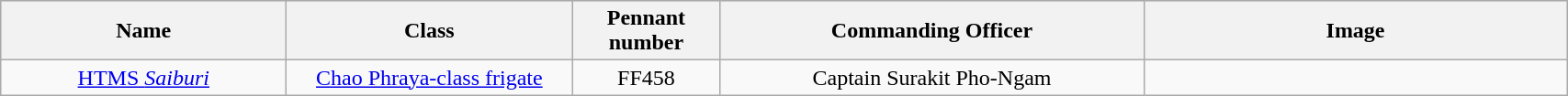<table class="wikitable" style="text-align:center">
<tr style="background:#cccccc">
<th scope="col" style="width: 200px;">Name</th>
<th scope="col" style="width: 200px;">Class</th>
<th scope="col" style="width: 100px;">Pennant number</th>
<th scope="col" style="width: 300px;">Commanding Officer</th>
<th scope="col" style="width: 300px;">Image</th>
</tr>
<tr>
<td><a href='#'>HTMS <em>Saiburi</em></a></td>
<td><a href='#'>Chao Phraya-class frigate</a></td>
<td>FF458</td>
<td>Captain Surakit Pho-Ngam</td>
<td></td>
</tr>
</table>
